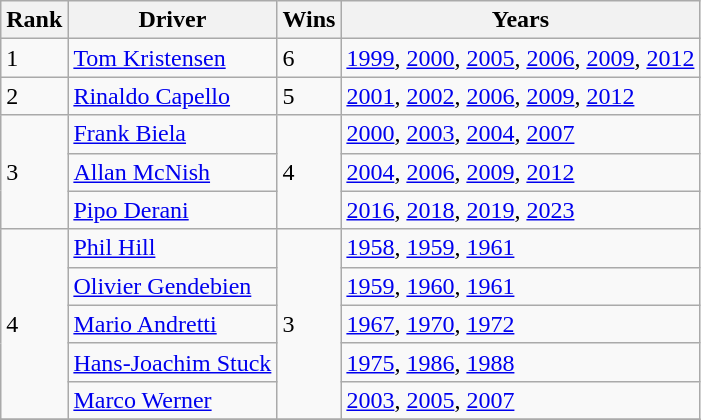<table class="wikitable">
<tr>
<th>Rank</th>
<th>Driver</th>
<th>Wins</th>
<th>Years</th>
</tr>
<tr>
<td>1</td>
<td> <a href='#'>Tom Kristensen</a></td>
<td>6</td>
<td><a href='#'>1999</a>, <a href='#'>2000</a>, <a href='#'>2005</a>, <a href='#'>2006</a>, <a href='#'>2009</a>, <a href='#'>2012</a></td>
</tr>
<tr>
<td>2</td>
<td> <a href='#'>Rinaldo Capello</a></td>
<td>5</td>
<td><a href='#'>2001</a>, <a href='#'>2002</a>, <a href='#'>2006</a>, <a href='#'>2009</a>, <a href='#'>2012</a></td>
</tr>
<tr>
<td rowspan=3>3</td>
<td> <a href='#'>Frank Biela</a></td>
<td rowspan=3>4</td>
<td><a href='#'>2000</a>, <a href='#'>2003</a>, <a href='#'>2004</a>, <a href='#'>2007</a></td>
</tr>
<tr>
<td> <a href='#'>Allan McNish</a></td>
<td><a href='#'>2004</a>, <a href='#'>2006</a>, <a href='#'>2009</a>, <a href='#'>2012</a></td>
</tr>
<tr>
<td> <a href='#'>Pipo Derani</a></td>
<td><a href='#'>2016</a>, <a href='#'>2018</a>, <a href='#'>2019</a>, <a href='#'>2023</a></td>
</tr>
<tr>
<td rowspan=5>4</td>
<td> <a href='#'>Phil Hill</a></td>
<td rowspan=5>3</td>
<td><a href='#'>1958</a>, <a href='#'>1959</a>, <a href='#'>1961</a></td>
</tr>
<tr>
<td> <a href='#'>Olivier Gendebien</a></td>
<td><a href='#'>1959</a>, <a href='#'>1960</a>, <a href='#'>1961</a></td>
</tr>
<tr>
<td> <a href='#'>Mario Andretti</a></td>
<td><a href='#'>1967</a>, <a href='#'>1970</a>, <a href='#'>1972</a></td>
</tr>
<tr>
<td> <a href='#'>Hans-Joachim Stuck</a></td>
<td><a href='#'>1975</a>, <a href='#'>1986</a>, <a href='#'>1988</a></td>
</tr>
<tr>
<td> <a href='#'>Marco Werner</a></td>
<td><a href='#'>2003</a>, <a href='#'>2005</a>, <a href='#'>2007</a></td>
</tr>
<tr>
</tr>
</table>
